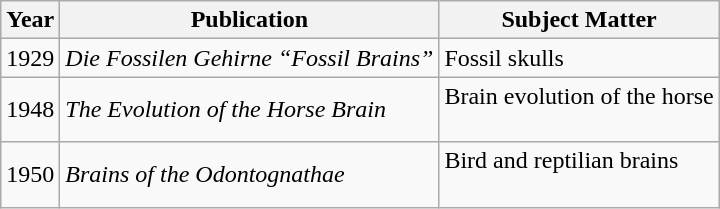<table class="wikitable">
<tr>
<th>Year</th>
<th>Publication</th>
<th>Subject Matter</th>
</tr>
<tr>
<td>1929</td>
<td><em>Die Fossilen Gehirne “Fossil Brains”</em></td>
<td>Fossil skulls</td>
</tr>
<tr>
<td>1948</td>
<td><em>The Evolution of the Horse Brain</em></td>
<td>Brain evolution of the horse<br><br></td>
</tr>
<tr>
<td>1950</td>
<td><em>Brains of the Odontognathae</em></td>
<td>Bird and reptilian brains<br><br></td>
</tr>
</table>
